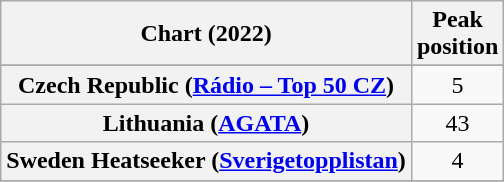<table class="wikitable sortable plainrowheaders" style="text-align:center">
<tr>
<th scope="col">Chart (2022)</th>
<th scope="col">Peak<br>position</th>
</tr>
<tr>
</tr>
<tr>
<th scope="row">Czech Republic (<a href='#'>Rádio – Top 50 CZ</a>)</th>
<td>5</td>
</tr>
<tr>
<th scope="row">Lithuania (<a href='#'>AGATA</a>)</th>
<td>43</td>
</tr>
<tr>
<th scope="row">Sweden Heatseeker (<a href='#'>Sverigetopplistan</a>)</th>
<td>4</td>
</tr>
<tr>
</tr>
</table>
